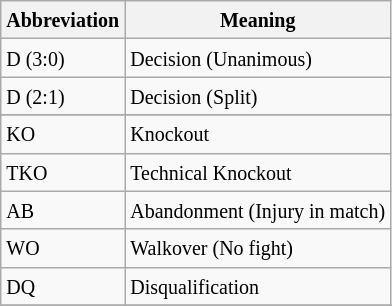<table class="wikitable">
<tr>
<th><small>Abbreviation</small></th>
<th><small>Meaning</small></th>
</tr>
<tr>
<td><small>D (3:0)</small></td>
<td><small>Decision (Unanimous)</small></td>
</tr>
<tr>
<td><small>D (2:1)</small></td>
<td><small>Decision (Split)</small></td>
</tr>
<tr>
</tr>
<tr>
<td><small>KO</small></td>
<td><small>Knockout</small></td>
</tr>
<tr>
<td><small>TKO</small></td>
<td><small>Technical Knockout</small></td>
</tr>
<tr>
<td><small>AB</small></td>
<td><small>Abandonment (Injury in match)</small></td>
</tr>
<tr>
<td><small>WO</small></td>
<td><small>Walkover (No fight)</small></td>
</tr>
<tr>
<td><small>DQ</small></td>
<td><small>Disqualification</small></td>
</tr>
<tr>
</tr>
</table>
